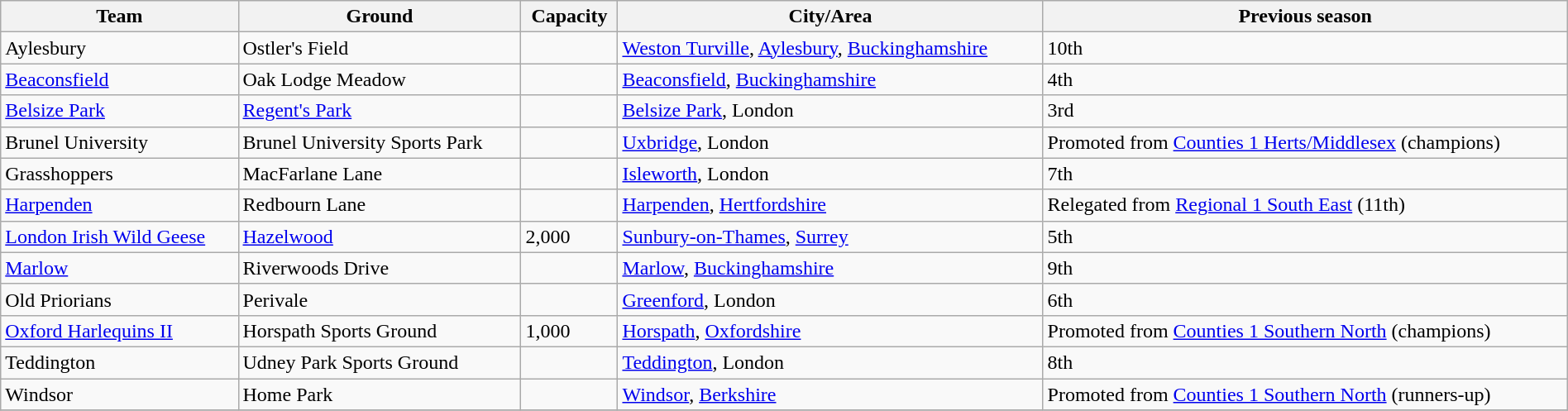<table class="wikitable sortable" width=100%>
<tr>
<th>Team</th>
<th>Ground</th>
<th>Capacity</th>
<th>City/Area</th>
<th>Previous season</th>
</tr>
<tr>
<td>Aylesbury</td>
<td>Ostler's Field</td>
<td></td>
<td><a href='#'>Weston Turville</a>, <a href='#'>Aylesbury</a>, <a href='#'>Buckinghamshire</a></td>
<td>10th</td>
</tr>
<tr>
<td><a href='#'>Beaconsfield</a></td>
<td>Oak Lodge Meadow</td>
<td></td>
<td><a href='#'>Beaconsfield</a>, <a href='#'>Buckinghamshire</a></td>
<td>4th</td>
</tr>
<tr>
<td><a href='#'>Belsize Park</a></td>
<td><a href='#'>Regent's Park</a></td>
<td></td>
<td><a href='#'>Belsize Park</a>, London</td>
<td>3rd</td>
</tr>
<tr>
<td>Brunel University</td>
<td>Brunel University Sports Park</td>
<td></td>
<td><a href='#'>Uxbridge</a>, London</td>
<td>Promoted from <a href='#'>Counties 1 Herts/Middlesex</a> (champions)</td>
</tr>
<tr>
<td>Grasshoppers</td>
<td>MacFarlane Lane</td>
<td></td>
<td><a href='#'>Isleworth</a>, London</td>
<td>7th</td>
</tr>
<tr>
<td><a href='#'>Harpenden</a></td>
<td>Redbourn Lane</td>
<td></td>
<td><a href='#'>Harpenden</a>, <a href='#'>Hertfordshire</a></td>
<td>Relegated from <a href='#'>Regional 1 South East</a> (11th)</td>
</tr>
<tr>
<td><a href='#'>London Irish Wild Geese</a></td>
<td><a href='#'>Hazelwood</a></td>
<td>2,000</td>
<td><a href='#'>Sunbury-on-Thames</a>, <a href='#'>Surrey</a></td>
<td>5th</td>
</tr>
<tr>
<td><a href='#'>Marlow</a></td>
<td>Riverwoods Drive</td>
<td></td>
<td><a href='#'>Marlow</a>, <a href='#'>Buckinghamshire</a></td>
<td>9th</td>
</tr>
<tr>
<td>Old Priorians</td>
<td>Perivale</td>
<td></td>
<td><a href='#'>Greenford</a>, London</td>
<td>6th</td>
</tr>
<tr>
<td><a href='#'>Oxford Harlequins II</a></td>
<td>Horspath Sports Ground</td>
<td>1,000</td>
<td><a href='#'>Horspath</a>, <a href='#'>Oxfordshire</a></td>
<td>Promoted from <a href='#'>Counties 1 Southern North</a> (champions)</td>
</tr>
<tr>
<td>Teddington</td>
<td>Udney Park Sports Ground</td>
<td></td>
<td><a href='#'>Teddington</a>, London</td>
<td>8th</td>
</tr>
<tr>
<td>Windsor</td>
<td>Home Park</td>
<td></td>
<td><a href='#'>Windsor</a>, <a href='#'>Berkshire</a></td>
<td>Promoted from <a href='#'>Counties 1 Southern North</a> (runners-up)</td>
</tr>
<tr>
</tr>
</table>
